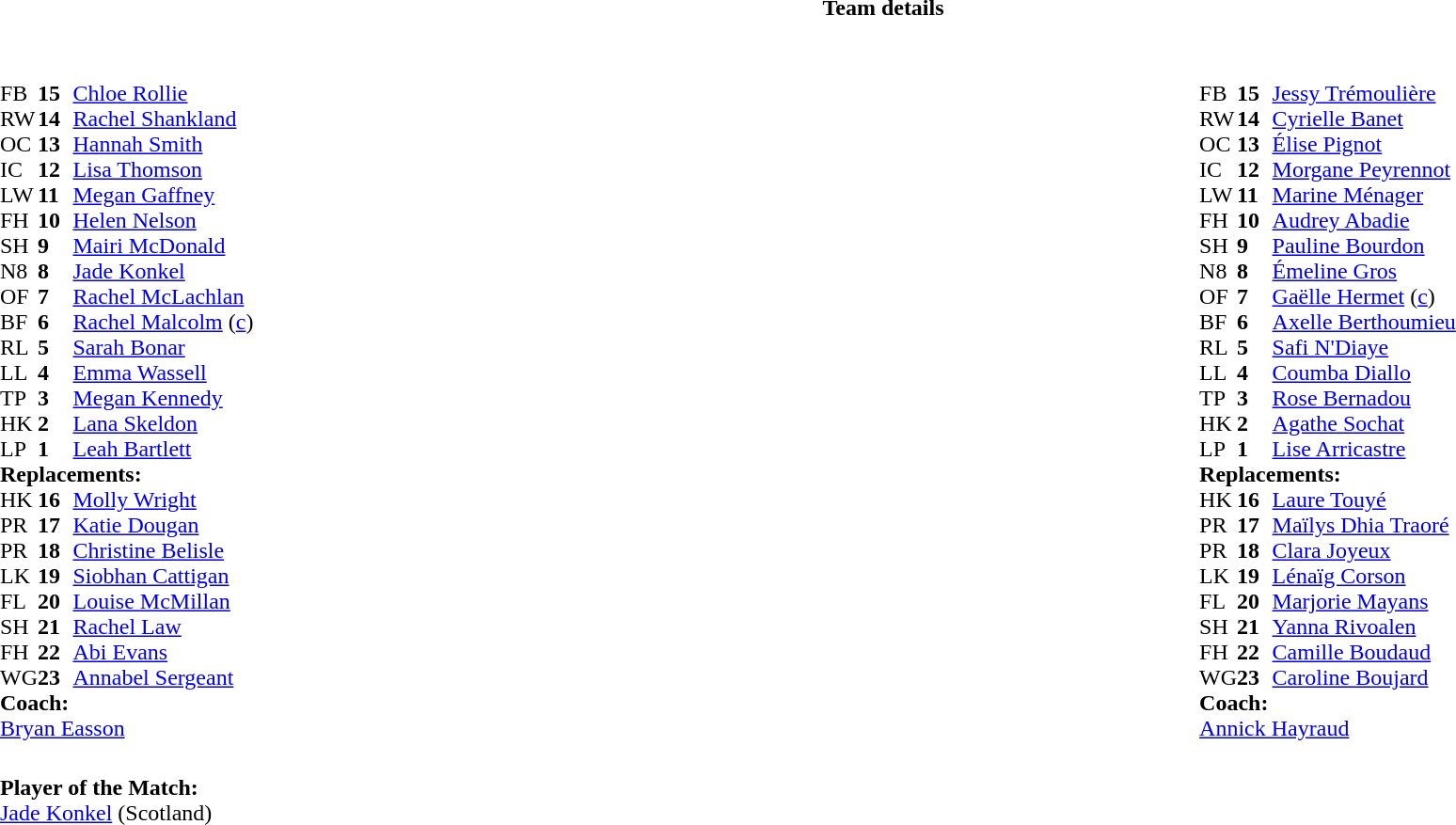<table border="0" style="width:100%" class="collapsible collapsed">
<tr>
<th>Team details</th>
</tr>
<tr>
<td><br><table style="width:100%">
<tr>
<td style="vertical-align:top;width:50%"><br><table cellspacing="0" cellpadding="0">
<tr>
<th width="25"></th>
<th width="25"></th>
</tr>
<tr>
<td style="vertical-align:top;width:0%"></td>
</tr>
<tr>
<td>FB</td>
<td><strong>15</strong></td>
<td><a href='#'>Chloe Rollie</a></td>
</tr>
<tr>
<td>RW</td>
<td><strong>14</strong></td>
<td><a href='#'>Rachel Shankland</a></td>
</tr>
<tr>
<td>OC</td>
<td><strong>13</strong></td>
<td><a href='#'>Hannah Smith</a></td>
</tr>
<tr>
<td>IC</td>
<td><strong>12</strong></td>
<td><a href='#'>Lisa Thomson</a></td>
</tr>
<tr>
<td>LW</td>
<td><strong>11</strong></td>
<td><a href='#'>Megan Gaffney</a></td>
</tr>
<tr>
<td>FH</td>
<td><strong>10</strong></td>
<td><a href='#'>Helen Nelson</a></td>
</tr>
<tr>
<td>SH</td>
<td><strong>9</strong></td>
<td><a href='#'>Mairi McDonald</a></td>
</tr>
<tr>
<td>N8</td>
<td><strong>8</strong></td>
<td><a href='#'>Jade Konkel</a></td>
</tr>
<tr>
<td>OF</td>
<td><strong>7</strong></td>
<td><a href='#'>Rachel McLachlan</a></td>
<td></td>
<td></td>
</tr>
<tr>
<td>BF</td>
<td><strong>6</strong></td>
<td><a href='#'>Rachel Malcolm</a> (<a href='#'>c</a>)</td>
<td></td>
<td></td>
</tr>
<tr>
<td>RL</td>
<td><strong>5</strong></td>
<td><a href='#'>Sarah Bonar</a></td>
</tr>
<tr>
<td>LL</td>
<td><strong>4</strong></td>
<td><a href='#'>Emma Wassell</a></td>
</tr>
<tr>
<td>TP</td>
<td><strong>3</strong></td>
<td><a href='#'>Megan Kennedy</a></td>
<td></td>
<td></td>
</tr>
<tr>
<td>HK</td>
<td><strong>2</strong></td>
<td><a href='#'>Lana Skeldon</a></td>
<td></td>
<td></td>
</tr>
<tr>
<td>LP</td>
<td><strong>1</strong></td>
<td><a href='#'>Leah Bartlett</a></td>
</tr>
<tr>
<td colspan=3><strong>Replacements:</strong></td>
</tr>
<tr>
<td>HK</td>
<td><strong>16</strong></td>
<td><a href='#'>Molly Wright</a></td>
<td></td>
<td></td>
</tr>
<tr>
<td>PR</td>
<td><strong>17</strong></td>
<td><a href='#'>Katie Dougan</a></td>
</tr>
<tr>
<td>PR</td>
<td><strong>18</strong></td>
<td><a href='#'>Christine Belisle</a></td>
<td></td>
<td></td>
</tr>
<tr>
<td>LK</td>
<td><strong>19</strong></td>
<td><a href='#'>Siobhan Cattigan</a></td>
<td></td>
<td></td>
</tr>
<tr>
<td>FL</td>
<td><strong>20</strong></td>
<td><a href='#'>Louise McMillan</a></td>
<td></td>
<td></td>
</tr>
<tr>
<td>SH</td>
<td><strong>21</strong></td>
<td><a href='#'>Rachel Law</a></td>
</tr>
<tr>
<td>FH</td>
<td><strong>22</strong></td>
<td><a href='#'>Abi Evans</a></td>
</tr>
<tr>
<td>WG</td>
<td><strong>23</strong></td>
<td><a href='#'>Annabel Sergeant</a></td>
</tr>
<tr>
<td colspan=3><strong>Coach:</strong></td>
</tr>
<tr>
<td colspan="4"><a href='#'>Bryan Easson</a></td>
</tr>
</table>
</td>
<td style="vertical-align:top"></td>
<td style="vertical-align:top; width:50%"><br><table cellspacing="0" cellpadding="0" style="margin:auto">
<tr>
<th width="25"></th>
<th width="25"></th>
</tr>
<tr>
<td>FB</td>
<td><strong>15</strong></td>
<td><a href='#'>Jessy Trémoulière</a></td>
</tr>
<tr>
<td>RW</td>
<td><strong>14</strong></td>
<td><a href='#'>Cyrielle Banet</a></td>
</tr>
<tr>
<td>OC</td>
<td><strong>13</strong></td>
<td><a href='#'>Élise Pignot</a></td>
</tr>
<tr>
<td>IC</td>
<td><strong>12</strong></td>
<td><a href='#'>Morgane Peyrennot</a></td>
<td></td>
<td></td>
</tr>
<tr>
<td>LW</td>
<td><strong>11</strong></td>
<td><a href='#'>Marine Ménager</a></td>
</tr>
<tr>
<td>FH</td>
<td><strong>10</strong></td>
<td><a href='#'>Audrey Abadie</a></td>
</tr>
<tr>
<td>SH</td>
<td><strong>9</strong></td>
<td><a href='#'>Pauline Bourdon</a></td>
<td></td>
<td></td>
</tr>
<tr>
<td>N8</td>
<td><strong>8</strong></td>
<td><a href='#'>Émeline Gros</a></td>
</tr>
<tr>
<td>OF</td>
<td><strong>7</strong></td>
<td><a href='#'>Gaëlle Hermet</a> (<a href='#'>c</a>)</td>
<td></td>
<td></td>
</tr>
<tr>
<td>BF</td>
<td><strong>6</strong></td>
<td><a href='#'>Axelle Berthoumieu</a></td>
</tr>
<tr>
<td>RL</td>
<td><strong>5</strong></td>
<td><a href='#'>Safi N'Diaye</a></td>
</tr>
<tr>
<td>LL</td>
<td><strong>4</strong></td>
<td><a href='#'>Coumba Diallo</a></td>
<td></td>
<td></td>
</tr>
<tr>
<td>TP</td>
<td><strong>3</strong></td>
<td><a href='#'>Rose Bernadou</a></td>
<td></td>
<td></td>
</tr>
<tr>
<td>HK</td>
<td><strong>2</strong></td>
<td><a href='#'>Agathe Sochat</a></td>
<td></td>
<td></td>
</tr>
<tr>
<td>LP</td>
<td><strong>1</strong></td>
<td><a href='#'>Lise Arricastre</a></td>
<td></td>
<td></td>
</tr>
<tr>
<td colspan=3><strong>Replacements:</strong></td>
</tr>
<tr>
<td>HK</td>
<td><strong>16</strong></td>
<td><a href='#'>Laure Touyé</a></td>
<td></td>
<td></td>
</tr>
<tr>
<td>PR</td>
<td><strong>17</strong></td>
<td><a href='#'>Maïlys Dhia Traoré</a></td>
<td></td>
<td></td>
</tr>
<tr>
<td>PR</td>
<td><strong>18</strong></td>
<td><a href='#'>Clara Joyeux</a></td>
<td></td>
<td></td>
</tr>
<tr>
<td>LK</td>
<td><strong>19</strong></td>
<td><a href='#'>Lénaïg Corson</a></td>
<td></td>
<td></td>
<td></td>
<td></td>
</tr>
<tr>
<td>FL</td>
<td><strong>20</strong></td>
<td><a href='#'>Marjorie Mayans</a></td>
<td></td>
<td></td>
</tr>
<tr>
<td>SH</td>
<td><strong>21</strong></td>
<td><a href='#'>Yanna Rivoalen</a></td>
<td></td>
<td></td>
</tr>
<tr>
<td>FH</td>
<td><strong>22</strong></td>
<td><a href='#'>Camille Boudaud</a></td>
<td></td>
<td></td>
<td></td>
<td></td>
</tr>
<tr>
<td>WG</td>
<td><strong>23</strong></td>
<td><a href='#'>Caroline Boujard</a></td>
<td></td>
<td></td>
<td></td>
<td></td>
</tr>
<tr>
<td colspan=3><strong>Coach:</strong></td>
</tr>
<tr>
<td colspan="4"><a href='#'>Annick Hayraud</a></td>
</tr>
</table>
</td>
</tr>
</table>
<table style="width:100%">
<tr>
<td><br><strong>Player of the Match:</strong>
<br><a href='#'>Jade Konkel</a> (Scotland)</td>
</tr>
</table>
</td>
</tr>
</table>
